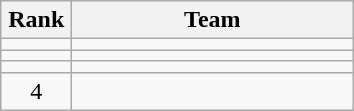<table class=wikitable style="text-align:center;">
<tr>
<th width=40>Rank</th>
<th width=180>Team</th>
</tr>
<tr>
<td></td>
<td align=left></td>
</tr>
<tr>
<td></td>
<td align=left></td>
</tr>
<tr>
<td></td>
<td align=left></td>
</tr>
<tr>
<td>4</td>
<td align=left></td>
</tr>
</table>
